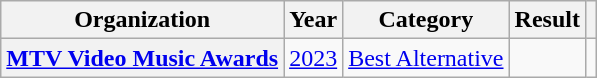<table class="wikitable sortable plainrowheaders" style="border:none; margin:0;">
<tr>
<th scope="col">Organization</th>
<th scope="col">Year</th>
<th scope="col">Category</th>
<th scope="col">Result</th>
<th class="unsortable" scope="col"></th>
</tr>
<tr>
<th scope="row"><a href='#'>MTV Video Music Awards</a></th>
<td><a href='#'>2023</a></td>
<td><a href='#'>Best Alternative</a></td>
<td></td>
<td></td>
</tr>
</table>
